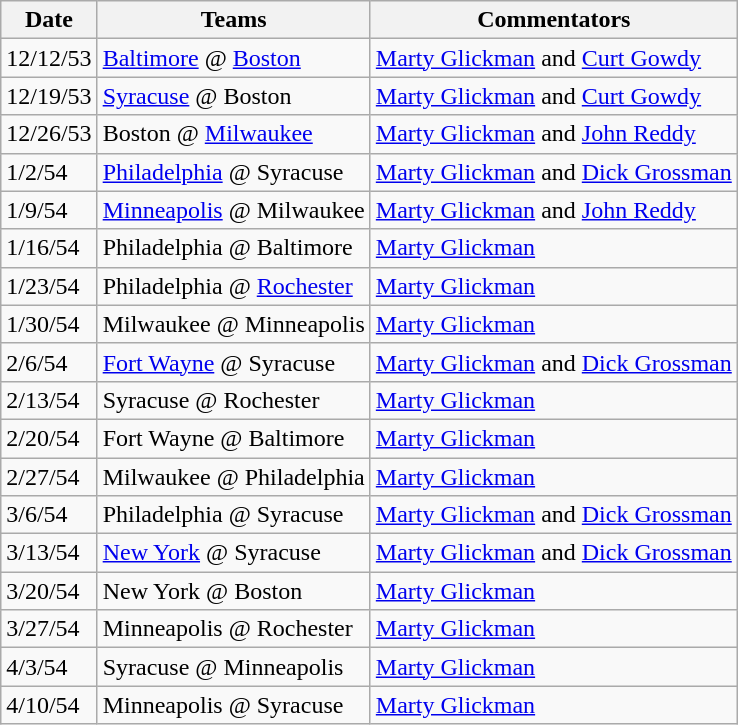<table class="wikitable">
<tr>
<th>Date</th>
<th>Teams</th>
<th>Commentators</th>
</tr>
<tr>
<td>12/12/53</td>
<td><a href='#'>Baltimore</a> @ <a href='#'>Boston</a></td>
<td><a href='#'>Marty Glickman</a> and <a href='#'>Curt Gowdy</a></td>
</tr>
<tr>
<td>12/19/53</td>
<td><a href='#'>Syracuse</a> @ Boston</td>
<td><a href='#'>Marty Glickman</a> and <a href='#'>Curt Gowdy</a></td>
</tr>
<tr>
<td>12/26/53</td>
<td>Boston @ <a href='#'>Milwaukee</a></td>
<td><a href='#'>Marty Glickman</a> and <a href='#'>John Reddy</a></td>
</tr>
<tr>
<td>1/2/54</td>
<td><a href='#'>Philadelphia</a> @ Syracuse</td>
<td><a href='#'>Marty Glickman</a> and <a href='#'>Dick Grossman</a></td>
</tr>
<tr>
<td>1/9/54</td>
<td><a href='#'>Minneapolis</a> @ Milwaukee</td>
<td><a href='#'>Marty Glickman</a> and <a href='#'>John Reddy</a></td>
</tr>
<tr>
<td>1/16/54</td>
<td>Philadelphia @ Baltimore</td>
<td><a href='#'>Marty Glickman</a></td>
</tr>
<tr>
<td>1/23/54</td>
<td>Philadelphia @ <a href='#'>Rochester</a></td>
<td><a href='#'>Marty Glickman</a></td>
</tr>
<tr>
<td>1/30/54</td>
<td>Milwaukee @ Minneapolis</td>
<td><a href='#'>Marty Glickman</a></td>
</tr>
<tr>
<td>2/6/54</td>
<td><a href='#'>Fort Wayne</a> @ Syracuse</td>
<td><a href='#'>Marty Glickman</a> and <a href='#'>Dick Grossman</a></td>
</tr>
<tr>
<td>2/13/54</td>
<td>Syracuse @ Rochester</td>
<td><a href='#'>Marty Glickman</a></td>
</tr>
<tr>
<td>2/20/54</td>
<td>Fort Wayne @ Baltimore</td>
<td><a href='#'>Marty Glickman</a></td>
</tr>
<tr>
<td>2/27/54</td>
<td>Milwaukee @ Philadelphia</td>
<td><a href='#'>Marty Glickman</a></td>
</tr>
<tr>
<td>3/6/54</td>
<td>Philadelphia @ Syracuse</td>
<td><a href='#'>Marty Glickman</a> and <a href='#'>Dick Grossman</a></td>
</tr>
<tr>
<td>3/13/54</td>
<td><a href='#'>New York</a> @ Syracuse</td>
<td><a href='#'>Marty Glickman</a> and <a href='#'>Dick Grossman</a></td>
</tr>
<tr>
<td>3/20/54</td>
<td>New York @ Boston</td>
<td><a href='#'>Marty Glickman</a></td>
</tr>
<tr>
<td>3/27/54</td>
<td>Minneapolis @ Rochester</td>
<td><a href='#'>Marty Glickman</a></td>
</tr>
<tr>
<td>4/3/54</td>
<td>Syracuse @ Minneapolis</td>
<td><a href='#'>Marty Glickman</a></td>
</tr>
<tr>
<td>4/10/54</td>
<td>Minneapolis @ Syracuse</td>
<td><a href='#'>Marty Glickman</a></td>
</tr>
</table>
